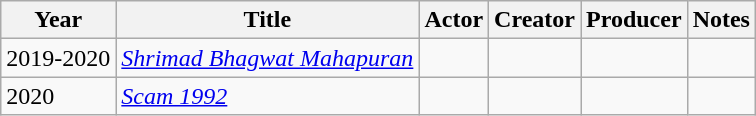<table class="wikitable">
<tr>
<th>Year</th>
<th>Title</th>
<th>Actor</th>
<th>Creator</th>
<th>Producer</th>
<th>Notes</th>
</tr>
<tr>
<td>2019-2020</td>
<td><em><a href='#'>Shrimad Bhagwat Mahapuran</a></em></td>
<td></td>
<td></td>
<td></td>
<td></td>
</tr>
<tr>
<td>2020</td>
<td><em><a href='#'>Scam 1992</a></em></td>
<td></td>
<td></td>
<td></td>
<td></td>
</tr>
</table>
